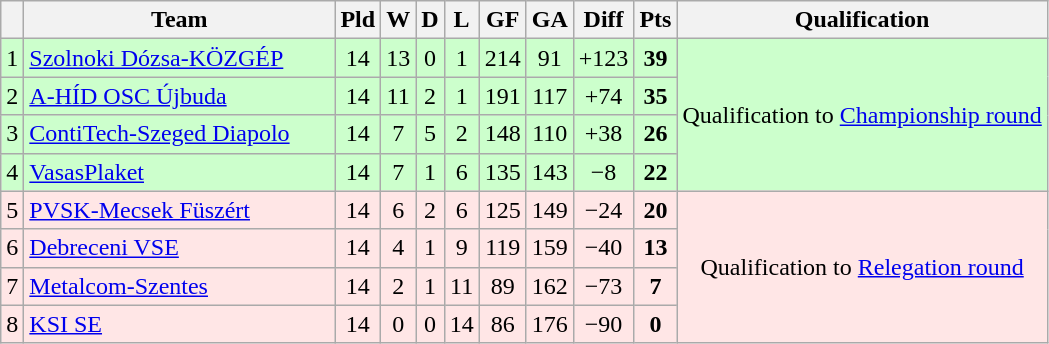<table class="wikitable sortable" style="text-align:center">
<tr>
<th></th>
<th width="200">Team</th>
<th>Pld</th>
<th>W</th>
<th>D</th>
<th>L</th>
<th>GF</th>
<th>GA</th>
<th>Diff</th>
<th>Pts</th>
<th>Qualification</th>
</tr>
<tr style="background: #CCFFCC;">
<td>1</td>
<td align=left> <a href='#'>Szolnoki Dózsa-KÖZGÉP</a></td>
<td>14</td>
<td>13</td>
<td>0</td>
<td>1</td>
<td>214</td>
<td>91</td>
<td>+123</td>
<td><strong>39</strong></td>
<td rowspan="4">Qualification to <a href='#'>Championship round</a></td>
</tr>
<tr style="background: #CCFFCC;">
<td>2</td>
<td align=left> <a href='#'>A-HÍD OSC Újbuda</a></td>
<td>14</td>
<td>11</td>
<td>2</td>
<td>1</td>
<td>191</td>
<td>117</td>
<td>+74</td>
<td><strong>35</strong></td>
</tr>
<tr style="background: #CCFFCC;">
<td>3</td>
<td align=left> <a href='#'>ContiTech-Szeged Diapolo</a></td>
<td>14</td>
<td>7</td>
<td>5</td>
<td>2</td>
<td>148</td>
<td>110</td>
<td>+38</td>
<td><strong>26</strong></td>
</tr>
<tr style="background: #CCFFCC;">
<td>4</td>
<td align=left> <a href='#'>VasasPlaket</a></td>
<td>14</td>
<td>7</td>
<td>1</td>
<td>6</td>
<td>135</td>
<td>143</td>
<td>−8</td>
<td><strong>22</strong></td>
</tr>
<tr style="background: #FFE6E6;">
<td>5</td>
<td align=left> <a href='#'>PVSK-Mecsek Füszért</a></td>
<td>14</td>
<td>6</td>
<td>2</td>
<td>6</td>
<td>125</td>
<td>149</td>
<td>−24</td>
<td><strong>20</strong></td>
<td rowspan="4">Qualification to <a href='#'>Relegation round</a></td>
</tr>
<tr style="background: #FFE6E6;">
<td>6</td>
<td align=left> <a href='#'>Debreceni VSE</a></td>
<td>14</td>
<td>4</td>
<td>1</td>
<td>9</td>
<td>119</td>
<td>159</td>
<td>−40</td>
<td><strong>13</strong></td>
</tr>
<tr style="background: #FFE6E6;">
<td>7</td>
<td align=left> <a href='#'>Metalcom-Szentes</a></td>
<td>14</td>
<td>2</td>
<td>1</td>
<td>11</td>
<td>89</td>
<td>162</td>
<td>−73</td>
<td><strong>7</strong></td>
</tr>
<tr style="background: #FFE6E6;">
<td>8</td>
<td align=left> <a href='#'>KSI SE</a></td>
<td>14</td>
<td>0</td>
<td>0</td>
<td>14</td>
<td>86</td>
<td>176</td>
<td>−90</td>
<td><strong>0</strong></td>
</tr>
</table>
